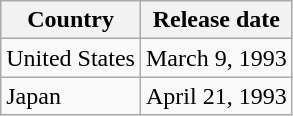<table class="wikitable">
<tr>
<th>Country</th>
<th>Release date</th>
</tr>
<tr>
<td>United States</td>
<td>March 9, 1993</td>
</tr>
<tr>
<td>Japan</td>
<td>April 21, 1993</td>
</tr>
</table>
